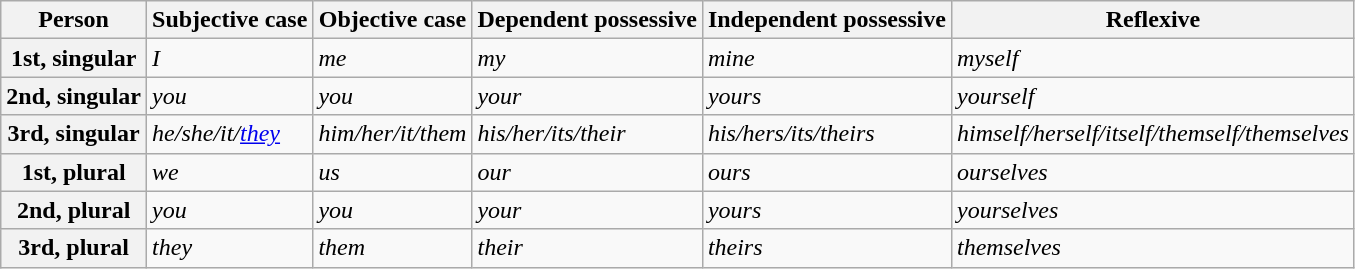<table class="wikitable">
<tr>
<th scope="col">Person</th>
<th scope="col">Subjective case</th>
<th scope="col">Objective case</th>
<th scope="col">Dependent possessive</th>
<th scope="col">Independent possessive</th>
<th scope="col">Reflexive</th>
</tr>
<tr>
<th scope="row">1st, singular</th>
<td><em>I</em></td>
<td><em>me</em></td>
<td><em>my</em></td>
<td><em>mine</em></td>
<td><em>myself</em></td>
</tr>
<tr>
<th scope="row">2nd, singular</th>
<td><em>you</em></td>
<td><em>you</em></td>
<td><em>your</em></td>
<td><em>yours</em></td>
<td><em>yourself</em></td>
</tr>
<tr>
<th scope="row">3rd, singular</th>
<td><em>he/she/it/<a href='#'>they</a></em></td>
<td><em>him/her/it/them</em></td>
<td><em>his/her/its/their</em></td>
<td><em>his/hers/its/theirs</em></td>
<td><em>himself/herself/itself/themself/themselves</em></td>
</tr>
<tr>
<th scope="row">1st, plural</th>
<td><em>we</em></td>
<td><em>us</em></td>
<td><em>our</em></td>
<td><em>ours</em></td>
<td><em>ourselves</em></td>
</tr>
<tr>
<th scope="row">2nd, plural</th>
<td><em>you</em></td>
<td><em>you</em></td>
<td><em>your</em></td>
<td><em>yours</em></td>
<td><em>yourselves</em></td>
</tr>
<tr>
<th scope="row">3rd, plural</th>
<td><em>they</em></td>
<td><em>them</em></td>
<td><em>their</em></td>
<td><em>theirs</em></td>
<td><em>themselves</em></td>
</tr>
</table>
